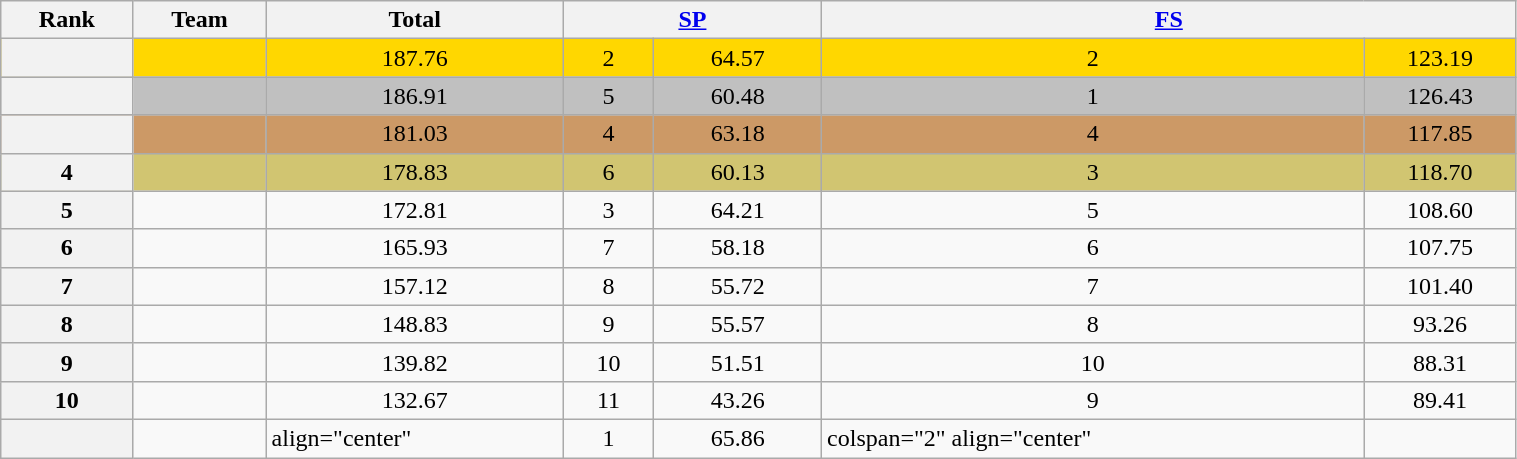<table class="wikitable sortable" style="text-align:left; width:80%">
<tr>
<th scope="col">Rank</th>
<th scope="col">Team</th>
<th scope="col">Total</th>
<th colspan="2" scope="col" width="80px"><a href='#'>SP</a></th>
<th colspan="2" scope="col" width="80px"><a href='#'>FS</a></th>
</tr>
<tr bgcolor="gold">
<th scope="row"></th>
<td></td>
<td align="center">187.76</td>
<td align="center">2</td>
<td align="center">64.57</td>
<td align="center">2</td>
<td align="center">123.19</td>
</tr>
<tr bgcolor="silver">
<th scope="row"></th>
<td></td>
<td align="center">186.91</td>
<td align="center">5</td>
<td align="center">60.48</td>
<td align="center">1</td>
<td align="center">126.43</td>
</tr>
<tr bgcolor="cc9966">
<th scope="row"></th>
<td></td>
<td align="center">181.03</td>
<td align="center">4</td>
<td align="center">63.18</td>
<td align="center">4</td>
<td align="center">117.85</td>
</tr>
<tr bgcolor="#d1c571">
<th scope="row">4</th>
<td></td>
<td align="center">178.83</td>
<td align="center">6</td>
<td align="center">60.13</td>
<td align="center">3</td>
<td align="center">118.70</td>
</tr>
<tr>
<th scope="row">5</th>
<td></td>
<td align="center">172.81</td>
<td align="center">3</td>
<td align="center">64.21</td>
<td align="center">5</td>
<td align="center">108.60</td>
</tr>
<tr>
<th scope="row">6</th>
<td></td>
<td align="center">165.93</td>
<td align="center">7</td>
<td align="center">58.18</td>
<td align="center">6</td>
<td align="center">107.75</td>
</tr>
<tr>
<th scope="row">7</th>
<td></td>
<td align="center">157.12</td>
<td align="center">8</td>
<td align="center">55.72</td>
<td align="center">7</td>
<td align="center">101.40</td>
</tr>
<tr>
<th scope="row">8</th>
<td></td>
<td align="center">148.83</td>
<td align="center">9</td>
<td align="center">55.57</td>
<td align="center">8</td>
<td align="center">93.26</td>
</tr>
<tr>
<th scope="row">9</th>
<td></td>
<td align="center">139.82</td>
<td align="center">10</td>
<td align="center">51.51</td>
<td align="center">10</td>
<td align="center">88.31</td>
</tr>
<tr>
<th scope="row">10</th>
<td></td>
<td align="center">132.67</td>
<td align="center">11</td>
<td align="center">43.26</td>
<td align="center">9</td>
<td align="center">89.41</td>
</tr>
<tr>
<th scope="row"></th>
<td></td>
<td>align="center" </td>
<td align="center">1</td>
<td align="center">65.86</td>
<td>colspan="2" align="center" </td>
</tr>
</table>
